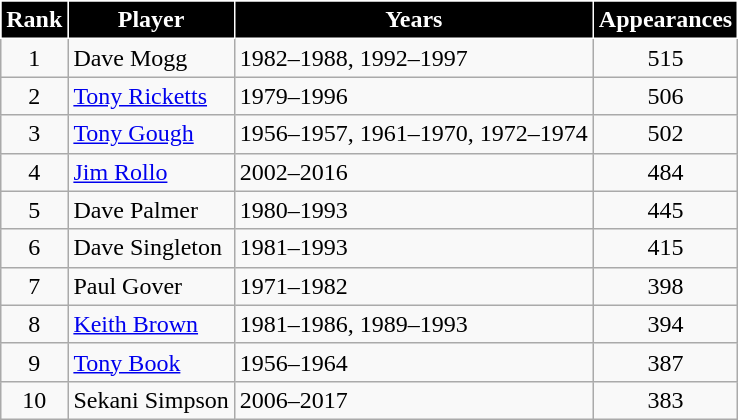<table class="wikitable" style="text-align:center;">
<tr>
<th style="background-color:#000000; color:white; border:1px solid white;"scope="col">Rank</th>
<th style="background-color:#000000; color:white; border:1px solid white;"scope="col">Player</th>
<th style="background-color:#000000; color:white; border:1px solid white;"scope="col">Years</th>
<th style="background-color:#000000; color:white; border:1px solid white;"scope="col">Appearances</th>
</tr>
<tr>
<td>1</td>
<td align="left"> Dave Mogg</td>
<td align="left">1982–1988, 1992–1997</td>
<td>515</td>
</tr>
<tr>
<td>2</td>
<td align="left"> <a href='#'>Tony Ricketts</a></td>
<td align="left">1979–1996</td>
<td>506</td>
</tr>
<tr>
<td>3</td>
<td align="left"> <a href='#'>Tony Gough</a></td>
<td align="left">1956–1957, 1961–1970, 1972–1974</td>
<td>502</td>
</tr>
<tr>
<td>4</td>
<td align="left"> <a href='#'>Jim Rollo</a></td>
<td align="left">2002–2016</td>
<td>484</td>
</tr>
<tr>
<td>5</td>
<td align="left"> Dave Palmer</td>
<td align="left">1980–1993</td>
<td>445</td>
</tr>
<tr>
<td>6</td>
<td align="left"> Dave Singleton</td>
<td align="left">1981–1993</td>
<td>415</td>
</tr>
<tr>
<td>7</td>
<td align="left"> Paul Gover</td>
<td align="left">1971–1982</td>
<td>398</td>
</tr>
<tr>
<td>8</td>
<td align="left"> <a href='#'>Keith Brown</a></td>
<td align="left">1981–1986, 1989–1993</td>
<td>394</td>
</tr>
<tr>
<td>9</td>
<td align="left"> <a href='#'>Tony Book</a></td>
<td align="left">1956–1964</td>
<td>387</td>
</tr>
<tr>
<td>10</td>
<td align="left"> Sekani Simpson</td>
<td align="left">2006–2017</td>
<td>383</td>
</tr>
</table>
